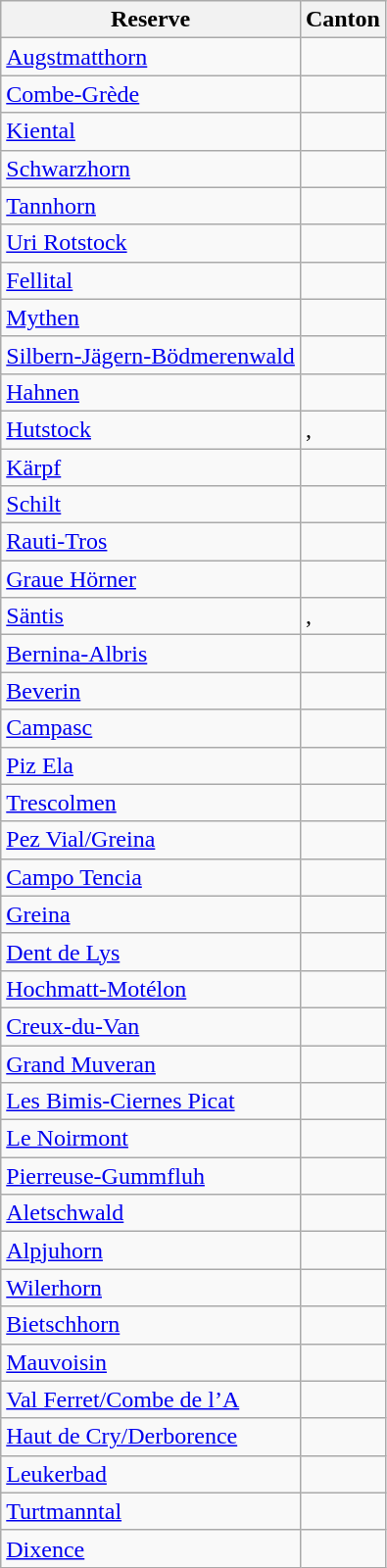<table class="wikitable sortable">
<tr>
<th>Reserve</th>
<th>Canton</th>
</tr>
<tr>
<td><a href='#'>Augstmatthorn</a></td>
<td></td>
</tr>
<tr>
<td><a href='#'>Combe-Grède</a></td>
<td></td>
</tr>
<tr>
<td><a href='#'>Kiental</a></td>
<td></td>
</tr>
<tr>
<td><a href='#'>Schwarzhorn</a></td>
<td></td>
</tr>
<tr>
<td><a href='#'>Tannhorn</a></td>
<td></td>
</tr>
<tr>
<td><a href='#'>Uri Rotstock</a></td>
<td></td>
</tr>
<tr>
<td><a href='#'>Fellital</a></td>
<td></td>
</tr>
<tr>
<td><a href='#'>Mythen</a></td>
<td></td>
</tr>
<tr>
<td><a href='#'>Silbern-Jägern-Bödmerenwald</a></td>
<td></td>
</tr>
<tr>
<td><a href='#'>Hahnen</a></td>
<td></td>
</tr>
<tr>
<td><a href='#'>Hutstock</a></td>
<td>, </td>
</tr>
<tr>
<td><a href='#'>Kärpf</a></td>
<td></td>
</tr>
<tr>
<td><a href='#'>Schilt</a></td>
<td></td>
</tr>
<tr>
<td><a href='#'>Rauti-Tros</a></td>
<td></td>
</tr>
<tr>
<td><a href='#'>Graue Hörner</a></td>
<td></td>
</tr>
<tr>
<td><a href='#'>Säntis</a></td>
<td>, </td>
</tr>
<tr>
<td><a href='#'>Bernina-Albris</a></td>
<td></td>
</tr>
<tr>
<td><a href='#'>Beverin</a></td>
<td></td>
</tr>
<tr>
<td><a href='#'>Campasc</a></td>
<td></td>
</tr>
<tr>
<td><a href='#'>Piz Ela</a></td>
<td></td>
</tr>
<tr>
<td><a href='#'>Trescolmen</a></td>
<td></td>
</tr>
<tr>
<td><a href='#'>Pez Vial/Greina</a></td>
<td></td>
</tr>
<tr>
<td><a href='#'>Campo Tencia</a></td>
<td></td>
</tr>
<tr>
<td><a href='#'>Greina</a></td>
<td></td>
</tr>
<tr>
<td><a href='#'>Dent de Lys</a></td>
<td></td>
</tr>
<tr>
<td><a href='#'>Hochmatt-Motélon</a></td>
<td></td>
</tr>
<tr>
<td><a href='#'>Creux-du-Van</a></td>
<td></td>
</tr>
<tr>
<td><a href='#'>Grand Muveran</a></td>
<td></td>
</tr>
<tr>
<td><a href='#'>Les Bimis-Ciernes Picat</a></td>
<td></td>
</tr>
<tr>
<td><a href='#'>Le Noirmont</a></td>
<td></td>
</tr>
<tr>
<td><a href='#'>Pierreuse-Gummfluh</a></td>
<td></td>
</tr>
<tr>
<td><a href='#'>Aletschwald</a></td>
<td></td>
</tr>
<tr>
<td><a href='#'>Alpjuhorn</a></td>
<td></td>
</tr>
<tr>
<td><a href='#'>Wilerhorn</a></td>
<td></td>
</tr>
<tr>
<td><a href='#'>Bietschhorn</a></td>
<td></td>
</tr>
<tr>
<td><a href='#'>Mauvoisin</a></td>
<td></td>
</tr>
<tr>
<td><a href='#'>Val Ferret/Combe de l’A</a></td>
<td></td>
</tr>
<tr>
<td><a href='#'>Haut de Cry/Derborence</a></td>
<td></td>
</tr>
<tr>
<td><a href='#'>Leukerbad</a></td>
<td></td>
</tr>
<tr>
<td><a href='#'>Turtmanntal</a></td>
<td></td>
</tr>
<tr>
<td><a href='#'>Dixence</a></td>
<td></td>
</tr>
</table>
